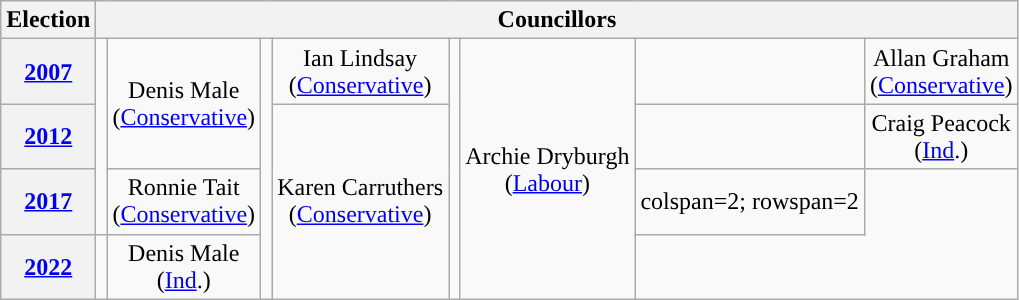<table class="wikitable" style="text-align:center">
<tr>
<th>Election</th>
<th colspan=8>Councillors</th>
</tr>
<tr>
<th><a href='#'>2007</a></th>
<td rowspan=3; style="background-color: "></td>
<td rowspan=2>Denis Male<br>(<a href='#'>Conservative</a>)</td>
<td rowspan=4; style="background-color: "></td>
<td>Ian Lindsay<br>(<a href='#'>Conservative</a>)</td>
<td rowspan=4; style="background-color: "></td>
<td rowspan=4>Archie Dryburgh<br>(<a href='#'>Labour</a>)</td>
<td style="background-color: "></td>
<td>Allan Graham<br>(<a href='#'>Conservative</a>)</td>
</tr>
<tr>
<th><a href='#'>2012</a></th>
<td rowspan=3>Karen Carruthers<br>(<a href='#'>Conservative</a>)</td>
<td style="background-color: "></td>
<td>Craig Peacock<br>(<a href='#'>Ind</a>.)</td>
</tr>
<tr>
<th><a href='#'>2017</a></th>
<td>Ronnie Tait<br>(<a href='#'>Conservative</a>)</td>
<td>colspan=2; rowspan=2 </td>
</tr>
<tr>
<th><a href='#'>2022</a></th>
<td style="background-color: "></td>
<td>Denis Male<br>(<a href='#'>Ind</a>.)</td>
</tr>
</table>
